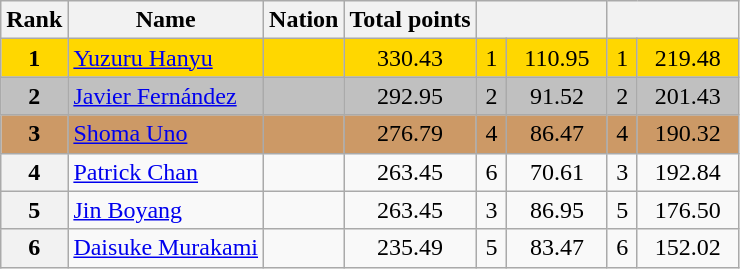<table class="wikitable sortable">
<tr>
<th>Rank</th>
<th>Name</th>
<th>Nation</th>
<th>Total points</th>
<th colspan="2" width="80px"></th>
<th colspan="2" width="80px"></th>
</tr>
<tr bgcolor="gold">
<td align="center"><strong>1</strong></td>
<td><a href='#'>Yuzuru Hanyu</a></td>
<td></td>
<td align="center">330.43</td>
<td align="center">1</td>
<td align="center">110.95</td>
<td align="center">1</td>
<td align="center">219.48</td>
</tr>
<tr bgcolor="silver">
<td align="center"><strong>2</strong></td>
<td><a href='#'>Javier Fernández</a></td>
<td></td>
<td align="center">292.95</td>
<td align="center">2</td>
<td align="center">91.52</td>
<td align="center">2</td>
<td align="center">201.43</td>
</tr>
<tr bgcolor="cc9966">
<td align="center"><strong>3</strong></td>
<td><a href='#'>Shoma Uno</a></td>
<td></td>
<td align="center">276.79</td>
<td align="center">4</td>
<td align="center">86.47</td>
<td align="center">4</td>
<td align="center">190.32</td>
</tr>
<tr>
<th>4</th>
<td><a href='#'>Patrick Chan</a></td>
<td></td>
<td align="center">263.45</td>
<td align="center">6</td>
<td align="center">70.61</td>
<td align="center">3</td>
<td align="center">192.84</td>
</tr>
<tr>
<th>5</th>
<td><a href='#'>Jin Boyang</a></td>
<td></td>
<td align="center">263.45</td>
<td align="center">3</td>
<td align="center">86.95</td>
<td align="center">5</td>
<td align="center">176.50</td>
</tr>
<tr>
<th>6</th>
<td><a href='#'>Daisuke Murakami</a></td>
<td></td>
<td align="center">235.49</td>
<td align="center">5</td>
<td align="center">83.47</td>
<td align="center">6</td>
<td align="center">152.02</td>
</tr>
</table>
